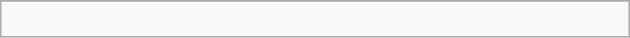<table class="wikitable"  style="width:420px; margin:auto; font-size:90%;">
<tr>
</tr>
<tr>
<td align=left><br>



















</td>
</tr>
</table>
